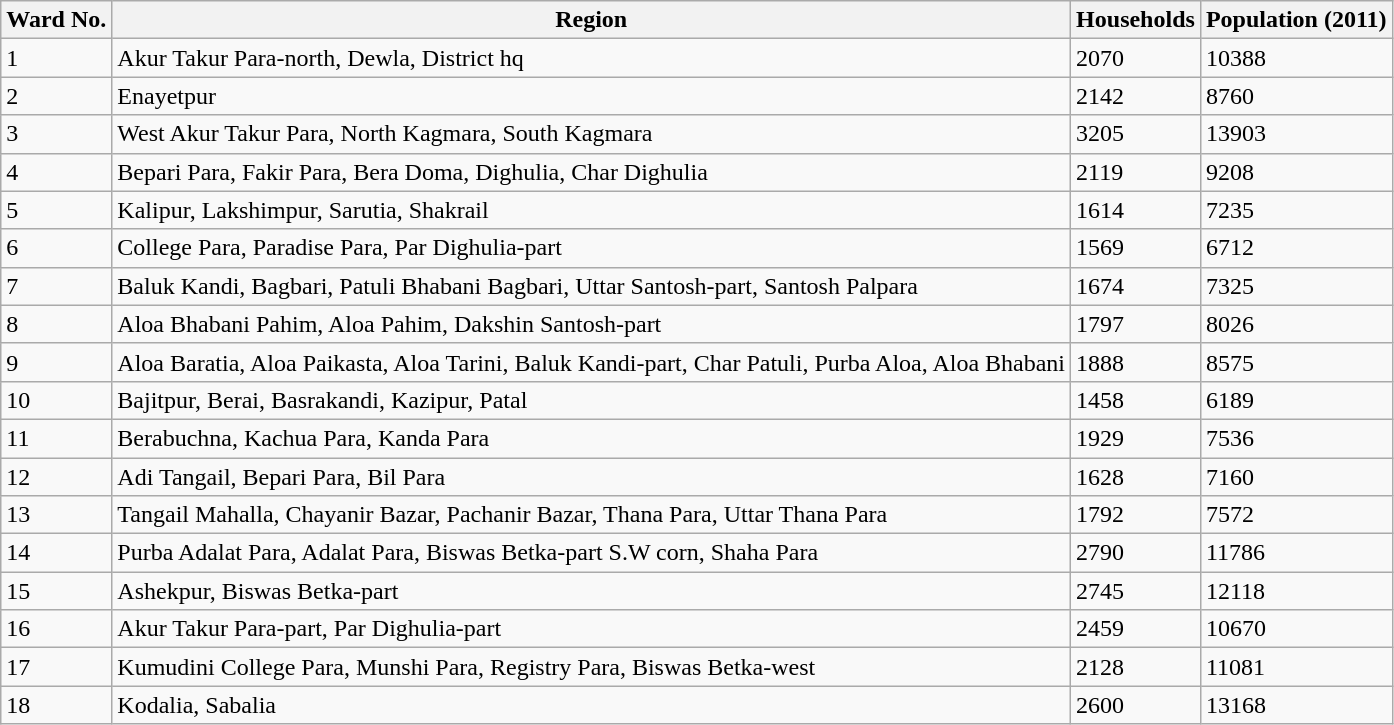<table class="wikitable">
<tr>
<th>Ward No.</th>
<th>Region</th>
<th>Households</th>
<th>Population (2011)</th>
</tr>
<tr>
<td>1</td>
<td>Akur Takur Para-north, Dewla, District hq</td>
<td>2070</td>
<td>10388</td>
</tr>
<tr>
<td>2</td>
<td>Enayetpur</td>
<td>2142</td>
<td>8760</td>
</tr>
<tr>
<td>3</td>
<td>West Akur Takur Para, North Kagmara, South Kagmara</td>
<td>3205</td>
<td>13903</td>
</tr>
<tr>
<td>4</td>
<td>Bepari Para, Fakir Para, Bera Doma, Dighulia, Char Dighulia</td>
<td>2119</td>
<td>9208</td>
</tr>
<tr>
<td>5</td>
<td>Kalipur, Lakshimpur, Sarutia, Shakrail</td>
<td>1614</td>
<td>7235</td>
</tr>
<tr>
<td>6</td>
<td>College Para, Paradise Para, Par Dighulia-part</td>
<td>1569</td>
<td>6712</td>
</tr>
<tr>
<td>7</td>
<td>Baluk Kandi, Bagbari, Patuli Bhabani Bagbari, Uttar Santosh-part, Santosh Palpara</td>
<td>1674</td>
<td>7325</td>
</tr>
<tr>
<td>8</td>
<td>Aloa Bhabani Pahim, Aloa Pahim, Dakshin Santosh-part</td>
<td>1797</td>
<td>8026</td>
</tr>
<tr>
<td>9</td>
<td>Aloa Baratia, Aloa Paikasta, Aloa Tarini, Baluk Kandi-part, Char Patuli, Purba Aloa, Aloa Bhabani</td>
<td>1888</td>
<td>8575</td>
</tr>
<tr>
<td>10</td>
<td>Bajitpur, Berai, Basrakandi, Kazipur, Patal</td>
<td>1458</td>
<td>6189</td>
</tr>
<tr>
<td>11</td>
<td>Berabuchna, Kachua Para, Kanda Para</td>
<td>1929</td>
<td>7536</td>
</tr>
<tr>
<td>12</td>
<td>Adi Tangail, Bepari Para, Bil Para</td>
<td>1628</td>
<td>7160</td>
</tr>
<tr>
<td>13</td>
<td>Tangail Mahalla, Chayanir Bazar, Pachanir Bazar, Thana Para, Uttar Thana Para</td>
<td>1792</td>
<td>7572</td>
</tr>
<tr>
<td>14</td>
<td>Purba Adalat Para, Adalat Para, Biswas Betka-part S.W corn, Shaha Para</td>
<td>2790</td>
<td>11786</td>
</tr>
<tr>
<td>15</td>
<td>Ashekpur, Biswas Betka-part</td>
<td>2745</td>
<td>12118</td>
</tr>
<tr>
<td>16</td>
<td>Akur Takur Para-part, Par Dighulia-part</td>
<td>2459</td>
<td>10670</td>
</tr>
<tr>
<td>17</td>
<td>Kumudini College Para, Munshi Para, Registry Para, Biswas Betka-west</td>
<td>2128</td>
<td>11081</td>
</tr>
<tr>
<td>18</td>
<td>Kodalia, Sabalia</td>
<td>2600</td>
<td>13168</td>
</tr>
</table>
